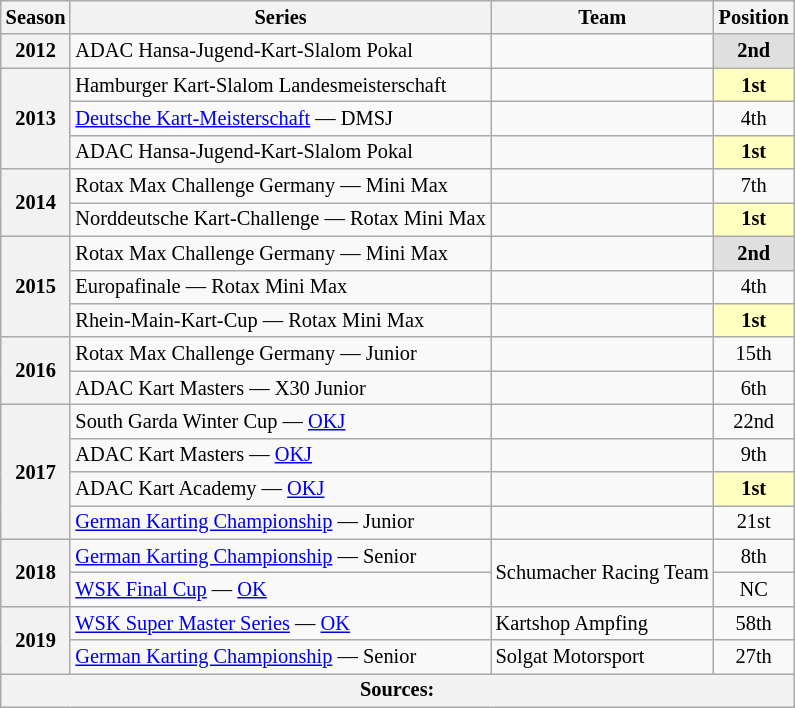<table class="wikitable" style="font-size: 85%; text-align:center;">
<tr>
<th>Season</th>
<th>Series</th>
<th>Team</th>
<th>Position</th>
</tr>
<tr>
<th>2012</th>
<td style="text-align:left;">ADAC Hansa-Jugend-Kart-Slalom Pokal</td>
<td></td>
<td style="background:#DFDFDF;"><strong>2nd</strong></td>
</tr>
<tr>
<th rowspan="3">2013</th>
<td style="text-align:left;">Hamburger Kart-Slalom Landesmeisterschaft</td>
<td></td>
<td style="background:#FFFFBF;"><strong>1st</strong></td>
</tr>
<tr>
<td style="text-align:left;"><a href='#'>Deutsche Kart-Meisterschaft</a> — DMSJ</td>
<td></td>
<td>4th</td>
</tr>
<tr>
<td style="text-align:left;">ADAC Hansa-Jugend-Kart-Slalom Pokal</td>
<td></td>
<td style="background:#FFFFBF;"><strong>1st</strong></td>
</tr>
<tr>
<th rowspan="2">2014</th>
<td style="text-align:left;">Rotax Max Challenge Germany — Mini Max</td>
<td></td>
<td>7th</td>
</tr>
<tr>
<td style="text-align:left;">Norddeutsche Kart-Challenge — Rotax Mini Max</td>
<td></td>
<td style="background:#FFFFBF;"><strong>1st</strong></td>
</tr>
<tr>
<th rowspan="3">2015</th>
<td style="text-align:left;">Rotax Max Challenge Germany — Mini Max</td>
<td></td>
<td style="background:#DFDFDF;"><strong>2nd</strong></td>
</tr>
<tr>
<td style="text-align:left;">Europafinale — Rotax Mini Max</td>
<td></td>
<td>4th</td>
</tr>
<tr>
<td style="text-align:left;">Rhein-Main-Kart-Cup — Rotax Mini Max</td>
<td></td>
<td style="background:#FFFFBF;"><strong>1st</strong></td>
</tr>
<tr>
<th rowspan="2">2016</th>
<td style="text-align:left;">Rotax Max Challenge Germany — Junior</td>
<td></td>
<td>15th</td>
</tr>
<tr>
<td style="text-align:left;">ADAC Kart Masters — X30 Junior</td>
<td></td>
<td>6th</td>
</tr>
<tr>
<th rowspan="4">2017</th>
<td style="text-align:left;">South Garda Winter Cup — <a href='#'>OKJ</a></td>
<td></td>
<td>22nd</td>
</tr>
<tr>
<td style="text-align:left;">ADAC Kart Masters — <a href='#'>OKJ</a></td>
<td></td>
<td>9th</td>
</tr>
<tr>
<td style="text-align:left;">ADAC Kart Academy — <a href='#'>OKJ</a></td>
<td></td>
<td style="background:#FFFFBF;"><strong>1st</strong></td>
</tr>
<tr>
<td style="text-align:left;"><a href='#'>German Karting Championship</a> — Junior</td>
<td></td>
<td>21st</td>
</tr>
<tr>
<th rowspan="2">2018</th>
<td style="text-align:left;"><a href='#'>German Karting Championship</a> — Senior</td>
<td rowspan="2" style="text-align:left;">Schumacher Racing Team</td>
<td>8th</td>
</tr>
<tr>
<td style="text-align:left;"><a href='#'>WSK Final Cup</a> — <a href='#'>OK</a></td>
<td>NC</td>
</tr>
<tr>
<th rowspan="2">2019</th>
<td style="text-align:left;"><a href='#'>WSK Super Master Series</a> — <a href='#'>OK</a></td>
<td style="text-align:left;">Kartshop Ampfing</td>
<td>58th</td>
</tr>
<tr>
<td style="text-align:left;"><a href='#'>German Karting Championship</a> — Senior</td>
<td style="text-align:left;">Solgat Motorsport</td>
<td>27th</td>
</tr>
<tr>
<th colspan="4">Sources:</th>
</tr>
</table>
